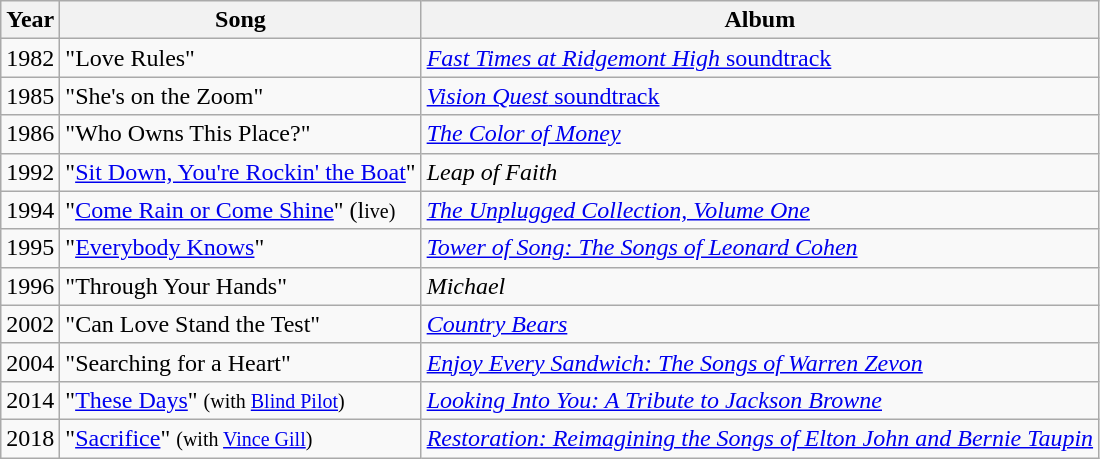<table class="wikitable">
<tr>
<th>Year</th>
<th>Song</th>
<th>Album</th>
</tr>
<tr>
<td>1982</td>
<td>"Love Rules"</td>
<td><a href='#'><em>Fast Times at Ridgemont High</em> soundtrack</a></td>
</tr>
<tr>
<td>1985</td>
<td>"She's on the Zoom"</td>
<td><a href='#'><em>Vision Quest</em> soundtrack</a></td>
</tr>
<tr>
<td>1986</td>
<td>"Who Owns This Place?"</td>
<td><em><a href='#'>The Color of Money</a></em></td>
</tr>
<tr>
<td>1992</td>
<td>"<a href='#'>Sit Down, You're Rockin' the Boat</a>"</td>
<td><em>Leap of Faith</em></td>
</tr>
<tr>
<td>1994</td>
<td>"<a href='#'>Come Rain or Come Shine</a>" (l<small>ive)</small></td>
<td><em><a href='#'>The Unplugged Collection, Volume One</a></em></td>
</tr>
<tr>
<td>1995</td>
<td>"<a href='#'>Everybody Knows</a>"</td>
<td><em><a href='#'>Tower of Song: The Songs of Leonard Cohen</a></em></td>
</tr>
<tr>
<td>1996</td>
<td>"Through Your Hands"</td>
<td><em>Michael</em></td>
</tr>
<tr>
<td>2002</td>
<td>"Can Love Stand the Test"</td>
<td><em><a href='#'>Country Bears</a></em></td>
</tr>
<tr>
<td>2004</td>
<td>"Searching for a Heart"</td>
<td><em><a href='#'>Enjoy Every Sandwich: The Songs of Warren Zevon</a></em></td>
</tr>
<tr>
<td>2014</td>
<td>"<a href='#'>These Days</a>" <small>(with <a href='#'>Blind Pilot</a>)</small></td>
<td><em><a href='#'>Looking Into You: A Tribute to Jackson Browne</a></em></td>
</tr>
<tr>
<td>2018</td>
<td>"<a href='#'>Sacrifice</a>" <small>(with <a href='#'>Vince Gill</a>)</small></td>
<td><em><a href='#'>Restoration: Reimagining the Songs of Elton John and Bernie Taupin</a></em></td>
</tr>
</table>
